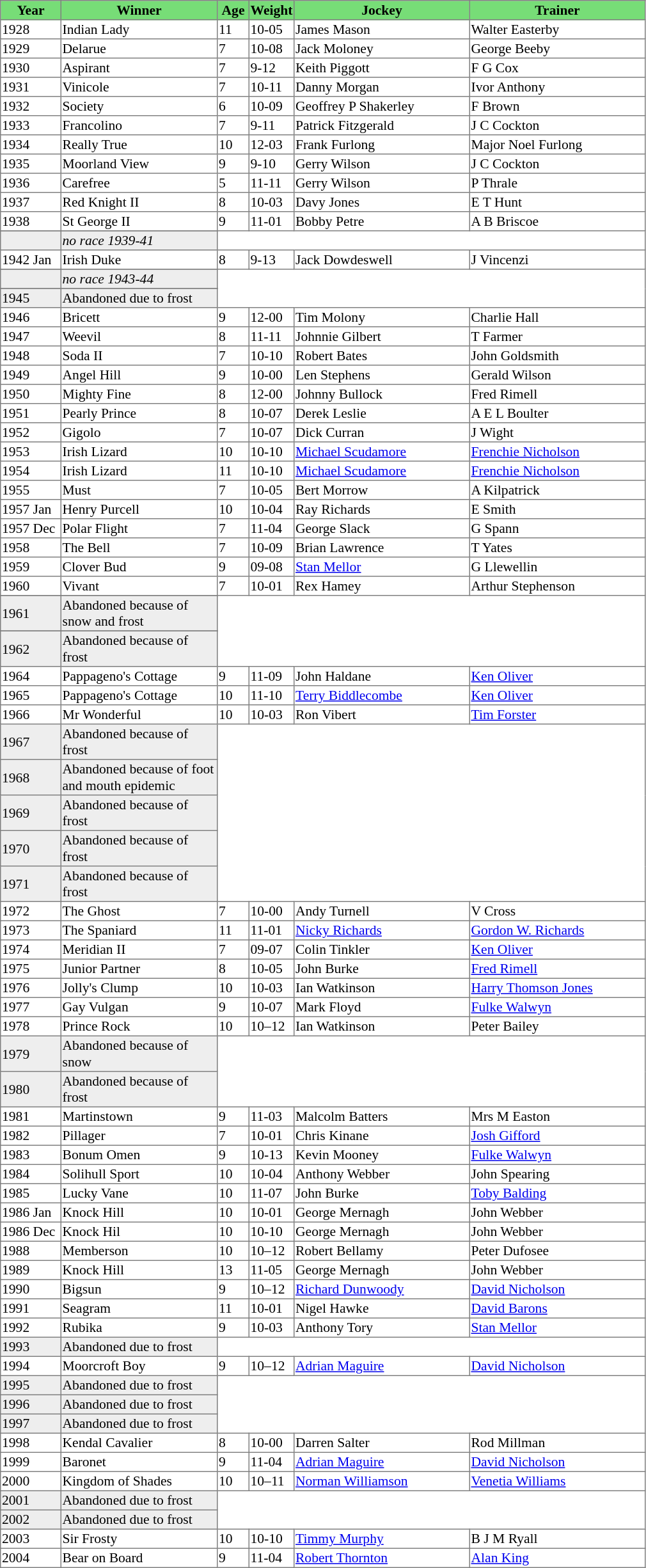<table class = "sortable" | border="1" style="border-collapse: collapse; font-size:90%">
<tr bgcolor="#77dd77" align="center">
<th style="width:60px"><strong>Year</strong></th>
<th style="width:160px"><strong>Winner</strong></th>
<th style="width:30px"><strong>Age</strong></th>
<th style="width:40px"><strong>Weight</strong></th>
<th style="width:180px"><strong>Jockey</strong></th>
<th style="width:180px"><strong>Trainer</strong></th>
</tr>
<tr>
<td>1928</td>
<td>Indian Lady</td>
<td>11</td>
<td>10-05</td>
<td>James Mason</td>
<td>Walter Easterby</td>
</tr>
<tr>
<td>1929</td>
<td>Delarue</td>
<td>7</td>
<td>10-08</td>
<td>Jack Moloney</td>
<td>George Beeby</td>
</tr>
<tr>
<td>1930</td>
<td>Aspirant</td>
<td>7</td>
<td>9-12</td>
<td>Keith Piggott</td>
<td>F G Cox</td>
</tr>
<tr>
<td>1931</td>
<td>Vinicole</td>
<td>7</td>
<td>10-11</td>
<td>Danny Morgan</td>
<td>Ivor Anthony</td>
</tr>
<tr>
<td>1932</td>
<td>Society</td>
<td>6</td>
<td>10-09</td>
<td>Geoffrey P Shakerley</td>
<td>F Brown</td>
</tr>
<tr>
<td>1933</td>
<td>Francolino</td>
<td>7</td>
<td>9-11</td>
<td>Patrick Fitzgerald</td>
<td>J C Cockton</td>
</tr>
<tr>
<td>1934</td>
<td>Really True</td>
<td>10</td>
<td>12-03</td>
<td>Frank Furlong</td>
<td>Major Noel Furlong</td>
</tr>
<tr>
<td>1935</td>
<td>Moorland View</td>
<td>9</td>
<td>9-10</td>
<td>Gerry Wilson</td>
<td>J C Cockton</td>
</tr>
<tr>
<td>1936</td>
<td>Carefree</td>
<td>5</td>
<td>11-11</td>
<td>Gerry Wilson</td>
<td>P Thrale</td>
</tr>
<tr>
<td>1937</td>
<td>Red Knight II</td>
<td>8</td>
<td>10-03</td>
<td>Davy Jones</td>
<td>E T Hunt</td>
</tr>
<tr>
<td>1938</td>
<td>St George II</td>
<td>9</td>
<td>11-01</td>
<td>Bobby Petre</td>
<td>A B Briscoe</td>
</tr>
<tr>
</tr>
<tr bgcolor="#eeeeee">
<td><td><em>no race 1939-41</em></td></td>
</tr>
<tr>
<td>1942 Jan</td>
<td>Irish Duke</td>
<td>8</td>
<td>9-13</td>
<td>Jack Dowdeswell</td>
<td>J Vincenzi</td>
</tr>
<tr>
</tr>
<tr bgcolor="#eeeeee">
<td><td><em>no race 1943-44</em></td></td>
</tr>
<tr>
</tr>
<tr bgcolor="#eeeeee">
<td>1945<td>Abandoned due to frost</td></td>
</tr>
<tr>
<td>1946</td>
<td>Bricett</td>
<td>9</td>
<td>12-00</td>
<td>Tim Molony</td>
<td>Charlie Hall</td>
</tr>
<tr>
<td>1947</td>
<td>Weevil</td>
<td>8</td>
<td>11-11</td>
<td>Johnnie Gilbert</td>
<td>T Farmer</td>
</tr>
<tr>
<td>1948</td>
<td>Soda II</td>
<td>7</td>
<td>10-10</td>
<td>Robert Bates</td>
<td>John Goldsmith</td>
</tr>
<tr>
<td>1949</td>
<td>Angel Hill</td>
<td>9</td>
<td>10-00</td>
<td>Len Stephens</td>
<td>Gerald Wilson</td>
</tr>
<tr>
<td>1950</td>
<td>Mighty Fine</td>
<td>8</td>
<td>12-00</td>
<td>Johnny Bullock</td>
<td>Fred Rimell</td>
</tr>
<tr>
<td>1951</td>
<td>Pearly Prince</td>
<td>8</td>
<td>10-07</td>
<td>Derek Leslie</td>
<td>A E L Boulter</td>
</tr>
<tr>
<td>1952</td>
<td>Gigolo</td>
<td>7</td>
<td>10-07</td>
<td>Dick Curran</td>
<td>J Wight</td>
</tr>
<tr>
<td>1953</td>
<td>Irish Lizard</td>
<td>10</td>
<td>10-10</td>
<td><a href='#'>Michael Scudamore</a></td>
<td><a href='#'>Frenchie Nicholson</a></td>
</tr>
<tr>
<td>1954</td>
<td>Irish Lizard</td>
<td>11</td>
<td>10-10</td>
<td><a href='#'>Michael Scudamore</a></td>
<td><a href='#'>Frenchie Nicholson</a></td>
</tr>
<tr>
<td>1955</td>
<td>Must</td>
<td>7</td>
<td>10-05</td>
<td>Bert Morrow</td>
<td>A Kilpatrick</td>
</tr>
<tr>
<td>1957 Jan</td>
<td>Henry Purcell</td>
<td>10</td>
<td>10-04</td>
<td>Ray Richards</td>
<td>E Smith</td>
</tr>
<tr>
<td>1957 Dec</td>
<td>Polar Flight</td>
<td>7</td>
<td>11-04</td>
<td>George Slack</td>
<td>G Spann</td>
</tr>
<tr>
<td>1958</td>
<td>The Bell</td>
<td>7</td>
<td>10-09</td>
<td>Brian Lawrence</td>
<td>T Yates</td>
</tr>
<tr>
<td>1959</td>
<td>Clover Bud</td>
<td>9</td>
<td>09-08</td>
<td><a href='#'>Stan Mellor</a></td>
<td>G Llewellin</td>
</tr>
<tr>
<td>1960</td>
<td>Vivant</td>
<td>7</td>
<td>10-01</td>
<td>Rex Hamey</td>
<td>Arthur Stephenson</td>
</tr>
<tr>
</tr>
<tr bgcolor="#eeeeee">
<td>1961<td>Abandoned because of snow and frost       </td></td>
</tr>
<tr>
</tr>
<tr bgcolor="#eeeeee">
<td>1962<td>Abandoned because of frost       </td></td>
</tr>
<tr>
<td>1964</td>
<td>Pappageno's Cottage</td>
<td>9</td>
<td>11-09</td>
<td>John Haldane</td>
<td><a href='#'>Ken Oliver</a></td>
</tr>
<tr>
<td>1965</td>
<td>Pappageno's Cottage</td>
<td>10</td>
<td>11-10</td>
<td><a href='#'>Terry Biddlecombe</a></td>
<td><a href='#'>Ken Oliver</a></td>
</tr>
<tr>
<td>1966</td>
<td>Mr Wonderful</td>
<td>10</td>
<td>10-03</td>
<td>Ron Vibert</td>
<td><a href='#'>Tim Forster</a></td>
</tr>
<tr bgcolor="#eeeeee">
<td>1967<td>Abandoned because of frost         </td></td>
</tr>
<tr bgcolor="#eeeeee">
<td>1968<td>Abandoned because of foot and mouth epidemic         </td></td>
</tr>
<tr bgcolor="#eeeeee">
<td>1969<td>Abandoned because of frost         </td></td>
</tr>
<tr bgcolor="#eeeeee">
<td>1970<td>Abandoned because of frost</td></td>
</tr>
<tr bgcolor="#eeeeee">
<td>1971<td>Abandoned because of frost</td></td>
</tr>
<tr>
<td>1972</td>
<td>The Ghost</td>
<td>7</td>
<td>10-00</td>
<td>Andy Turnell</td>
<td>V Cross</td>
</tr>
<tr>
<td>1973</td>
<td>The Spaniard</td>
<td>11</td>
<td>11-01</td>
<td><a href='#'>Nicky Richards</a></td>
<td><a href='#'>Gordon W. Richards</a></td>
</tr>
<tr>
<td>1974</td>
<td>Meridian II</td>
<td>7</td>
<td>09-07</td>
<td>Colin Tinkler</td>
<td><a href='#'>Ken Oliver</a></td>
</tr>
<tr>
<td>1975</td>
<td>Junior Partner</td>
<td>8</td>
<td>10-05</td>
<td>John Burke</td>
<td><a href='#'>Fred Rimell</a></td>
</tr>
<tr>
<td>1976</td>
<td>Jolly's Clump</td>
<td>10</td>
<td>10-03</td>
<td>Ian Watkinson</td>
<td><a href='#'>Harry Thomson Jones</a></td>
</tr>
<tr>
<td>1977</td>
<td>Gay Vulgan</td>
<td>9</td>
<td>10-07</td>
<td>Mark Floyd</td>
<td><a href='#'>Fulke Walwyn</a></td>
</tr>
<tr>
<td>1978</td>
<td>Prince Rock</td>
<td>10</td>
<td>10–12</td>
<td>Ian Watkinson</td>
<td>Peter Bailey</td>
</tr>
<tr bgcolor="#eeeeee">
<td>1979<td>Abandoned because of snow </td></td>
</tr>
<tr bgcolor="#eeeeee">
<td>1980<td>Abandoned because of frost</td></td>
</tr>
<tr>
<td>1981</td>
<td>Martinstown</td>
<td>9</td>
<td>11-03</td>
<td>Malcolm Batters</td>
<td>Mrs M Easton</td>
</tr>
<tr>
<td>1982</td>
<td>Pillager</td>
<td>7</td>
<td>10-01</td>
<td>Chris Kinane</td>
<td><a href='#'>Josh Gifford</a></td>
</tr>
<tr>
<td>1983</td>
<td>Bonum Omen</td>
<td>9</td>
<td>10-13</td>
<td>Kevin Mooney</td>
<td><a href='#'>Fulke Walwyn</a></td>
</tr>
<tr>
<td>1984</td>
<td>Solihull Sport</td>
<td>10</td>
<td>10-04</td>
<td>Anthony Webber</td>
<td>John Spearing</td>
</tr>
<tr>
<td>1985</td>
<td>Lucky Vane</td>
<td>10</td>
<td>11-07</td>
<td>John Burke</td>
<td><a href='#'>Toby Balding</a></td>
</tr>
<tr>
<td>1986 Jan</td>
<td>Knock Hill</td>
<td>10</td>
<td>10-01</td>
<td>George Mernagh</td>
<td>John Webber</td>
</tr>
<tr>
<td>1986 Dec</td>
<td>Knock Hil</td>
<td>10</td>
<td>10-10</td>
<td>George Mernagh</td>
<td>John Webber</td>
</tr>
<tr>
<td>1988</td>
<td>Memberson</td>
<td>10</td>
<td>10–12</td>
<td>Robert Bellamy</td>
<td>Peter Dufosee</td>
</tr>
<tr>
<td>1989</td>
<td>Knock Hill</td>
<td>13</td>
<td>11-05</td>
<td>George Mernagh</td>
<td>John Webber</td>
</tr>
<tr>
<td>1990</td>
<td>Bigsun</td>
<td>9</td>
<td>10–12</td>
<td><a href='#'>Richard Dunwoody</a></td>
<td><a href='#'>David Nicholson</a></td>
</tr>
<tr>
<td>1991</td>
<td>Seagram</td>
<td>11</td>
<td>10-01</td>
<td>Nigel Hawke</td>
<td><a href='#'>David Barons</a></td>
</tr>
<tr>
<td>1992</td>
<td>Rubika</td>
<td>9</td>
<td>10-03</td>
<td>Anthony Tory</td>
<td><a href='#'>Stan Mellor</a></td>
</tr>
<tr bgcolor="#eeeeee">
<td>1993 <td>Abandoned due to frost</td></td>
</tr>
<tr>
<td>1994</td>
<td>Moorcroft Boy</td>
<td>9</td>
<td>10–12</td>
<td><a href='#'>Adrian Maguire</a></td>
<td><a href='#'>David Nicholson</a></td>
</tr>
<tr bgcolor="#eeeeee">
<td>1995 <td>Abandoned due to frost</td></td>
</tr>
<tr bgcolor="#eeeeee">
<td>1996 <td>Abandoned due to frost</td></td>
</tr>
<tr bgcolor="#eeeeee">
<td>1997 <td>Abandoned due to frost</td></td>
</tr>
<tr>
<td>1998</td>
<td>Kendal Cavalier</td>
<td>8</td>
<td>10-00</td>
<td>Darren Salter</td>
<td>Rod Millman</td>
</tr>
<tr>
<td>1999</td>
<td>Baronet</td>
<td>9</td>
<td>11-04</td>
<td><a href='#'>Adrian Maguire</a></td>
<td><a href='#'>David Nicholson</a></td>
</tr>
<tr>
<td>2000</td>
<td>Kingdom of Shades</td>
<td>10</td>
<td>10–11</td>
<td><a href='#'>Norman Williamson</a></td>
<td><a href='#'>Venetia Williams</a></td>
</tr>
<tr bgcolor="#eeeeee">
<td>2001 <td>Abandoned due to frost</td></td>
</tr>
<tr bgcolor="#eeeeee">
<td>2002 <td>Abandoned due to frost</td></td>
</tr>
<tr>
<td>2003</td>
<td>Sir Frosty</td>
<td>10</td>
<td>10-10</td>
<td><a href='#'>Timmy Murphy</a></td>
<td>B J M Ryall</td>
</tr>
<tr>
<td>2004</td>
<td>Bear on Board</td>
<td>9</td>
<td>11-04</td>
<td><a href='#'>Robert Thornton</a></td>
<td><a href='#'>Alan King</a></td>
</tr>
</table>
